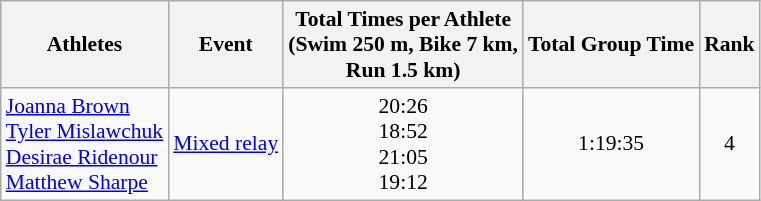<table class="wikitable" border="1" style="font-size:90%">
<tr>
<th>Athletes</th>
<th>Event</th>
<th>Total Times per Athlete <br> (Swim 250 m, Bike 7 km, <br> Run 1.5 km)</th>
<th>Total Group Time</th>
<th>Rank</th>
</tr>
<tr align=center>
<td align=left><a href='#'>Joanna Brown</a><br><a href='#'>Tyler Mislawchuk</a><br><a href='#'>Desirae Ridenour</a><br><a href='#'>Matthew Sharpe</a></td>
<td align=left><a href='#'>Mixed relay</a></td>
<td>20:26<br>18:52<br>21:05<br>19:12</td>
<td>1:19:35</td>
<td>4</td>
</tr>
</table>
